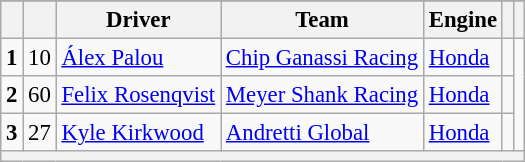<table class="wikitable" style="font-size:95%;">
<tr>
</tr>
<tr>
<th></th>
<th></th>
<th>Driver</th>
<th>Team</th>
<th>Engine</th>
<th></th>
<th></th>
</tr>
<tr>
<td style="text-align:center;"><strong>1</strong></td>
<td style="text-align:center;">10</td>
<td> <a href='#'>Álex Palou</a></td>
<td><a href='#'>Chip Ganassi Racing</a></td>
<td><a href='#'>Honda</a></td>
<td></td>
</tr>
<tr>
<td style="text-align:center;"><strong>2</strong></td>
<td style="text-align:center;">60</td>
<td> <a href='#'>Felix Rosenqvist</a></td>
<td><a href='#'>Meyer Shank Racing</a></td>
<td><a href='#'>Honda</a></td>
<td></td>
</tr>
<tr>
<td style="text-align:center;"><strong>3</strong></td>
<td style="text-align:center;">27</td>
<td> <a href='#'>Kyle Kirkwood</a></td>
<td><a href='#'>Andretti Global</a></td>
<td><a href='#'>Honda</a></td>
<td></td>
</tr>
<tr>
<th colspan=7></th>
</tr>
</table>
